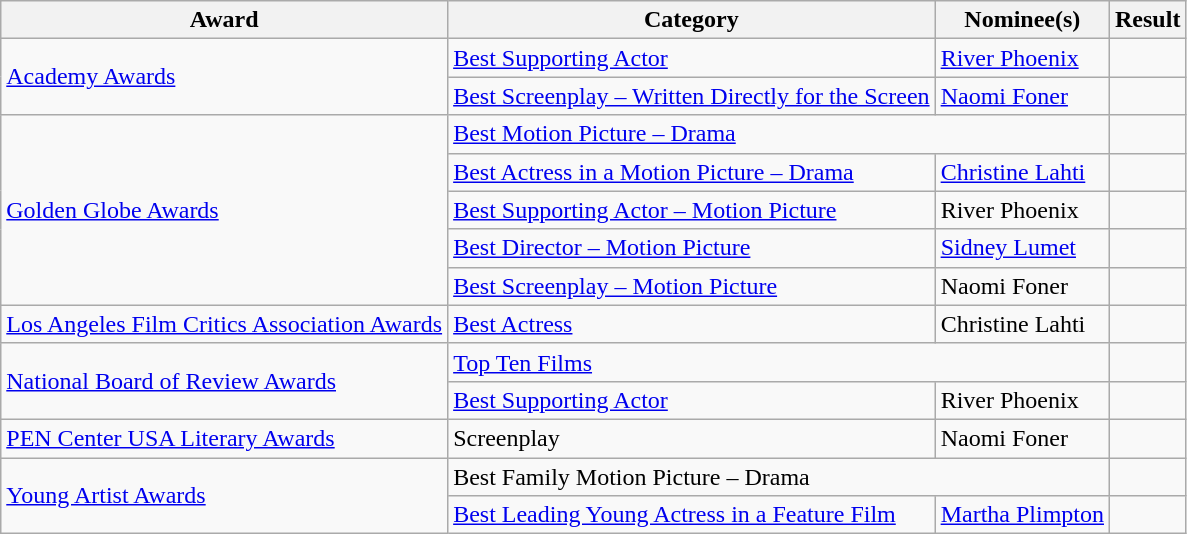<table class="wikitable plainrowheaders">
<tr>
<th>Award</th>
<th>Category</th>
<th>Nominee(s)</th>
<th>Result</th>
</tr>
<tr>
<td rowspan="2"><a href='#'>Academy Awards</a></td>
<td><a href='#'>Best Supporting Actor</a></td>
<td><a href='#'>River Phoenix</a></td>
<td></td>
</tr>
<tr>
<td><a href='#'>Best Screenplay – Written Directly for the Screen</a></td>
<td><a href='#'>Naomi Foner</a></td>
<td></td>
</tr>
<tr>
<td rowspan="5"><a href='#'>Golden Globe Awards</a></td>
<td colspan=2><a href='#'>Best Motion Picture – Drama</a></td>
<td></td>
</tr>
<tr>
<td><a href='#'>Best Actress in a Motion Picture – Drama</a></td>
<td><a href='#'>Christine Lahti</a></td>
<td></td>
</tr>
<tr>
<td><a href='#'>Best Supporting Actor – Motion Picture</a></td>
<td>River Phoenix</td>
<td></td>
</tr>
<tr>
<td><a href='#'>Best Director – Motion Picture</a></td>
<td><a href='#'>Sidney Lumet</a></td>
<td></td>
</tr>
<tr>
<td><a href='#'>Best Screenplay – Motion Picture</a></td>
<td>Naomi Foner</td>
<td></td>
</tr>
<tr>
<td><a href='#'>Los Angeles Film Critics Association Awards</a></td>
<td><a href='#'>Best Actress</a></td>
<td>Christine Lahti</td>
<td></td>
</tr>
<tr>
<td rowspan="2"><a href='#'>National Board of Review Awards</a></td>
<td colspan=2><a href='#'>Top Ten Films</a></td>
<td></td>
</tr>
<tr>
<td><a href='#'>Best Supporting Actor</a></td>
<td>River Phoenix</td>
<td></td>
</tr>
<tr>
<td><a href='#'>PEN Center USA Literary Awards</a></td>
<td>Screenplay</td>
<td>Naomi Foner</td>
<td></td>
</tr>
<tr>
<td rowspan="2"><a href='#'>Young Artist Awards</a></td>
<td colspan=2>Best Family Motion Picture – Drama</td>
<td></td>
</tr>
<tr>
<td><a href='#'>Best Leading Young Actress in a Feature Film</a></td>
<td><a href='#'>Martha Plimpton</a></td>
<td></td>
</tr>
</table>
